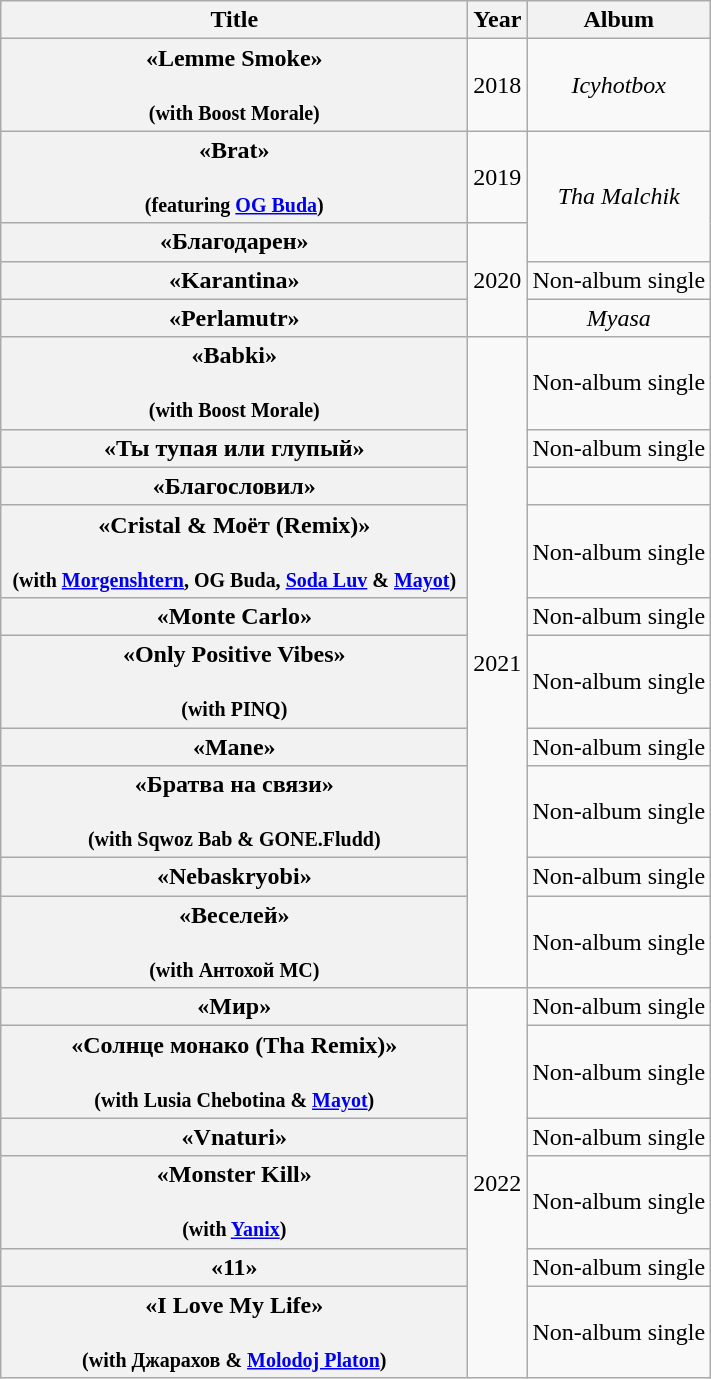<table class="wikitable plainrowheaders" style="text-align:center;">
<tr>
<th scope="col" style="width:19em;">Title</th>
<th scope="col">Year</th>
<th scope="col">Album</th>
</tr>
<tr>
<th scope="row">«Lemme Smoke»<br><br><small>(with Boost Morale)</small></th>
<td>2018</td>
<td><em>Icyhotbox</em></td>
</tr>
<tr>
<th scope="row">«Brat»<br><br><small>(featuring <a href='#'>OG Buda</a>)</small></th>
<td>2019</td>
<td rowspan="2"><em>Tha Malchik</em></td>
</tr>
<tr>
<th scope="row">«Благодарен»</th>
<td rowspan="3">2020</td>
</tr>
<tr>
<th scope="row">«Karantina»</th>
<td>Non-album single</td>
</tr>
<tr>
<th scope="row">«Perlamutr»</th>
<td><em>Myasa</em></td>
</tr>
<tr>
<th scope="row">«Babki»<br><br><small>(with Boost Morale)</small></th>
<td rowspan="10">2021</td>
<td>Non-album single</td>
</tr>
<tr>
<th scope="row">«Ты тупая или глупый»</th>
<td>Non-album single</td>
</tr>
<tr>
<th scope="row">«Благословил»</th>
<td></td>
</tr>
<tr>
<th scope="row">«Cristal &amp; Моёт (Remix)»<br><br><small>(with <a href='#'>Morgenshtern</a>, OG Buda, <a href='#'>Soda Luv</a> & <a href='#'>Mayot</a>)</small></th>
<td>Non-album single</td>
</tr>
<tr>
<th scope="row">«Monte Carlo»</th>
<td>Non-album single</td>
</tr>
<tr>
<th>«Only Positive Vibes»<br><br><small>(with PINQ)</small></th>
<td>Non-album single</td>
</tr>
<tr>
<th scope="row">«Mane»</th>
<td>Non-album single</td>
</tr>
<tr>
<th>«Братва на связи»<br><br><small>(with Sqwoz Bab & GONE.Fludd)</small></th>
<td>Non-album single</td>
</tr>
<tr>
<th scope="row">«Nebaskryobi»</th>
<td>Non-album single</td>
</tr>
<tr>
<th scope="row">«Веселей»<br><br><small>(with Антохой МС)</small></th>
<td>Non-album single</td>
</tr>
<tr>
<th scope="row">«Мир»</th>
<td rowspan="6">2022</td>
<td>Non-album single</td>
</tr>
<tr>
<th>«Солнце монако (Tha Remix)»<br><br><small>(with Lusia Chebotina & <a href='#'>Mayot</a>)</small></th>
<td>Non-album single</td>
</tr>
<tr>
<th>«Vnaturi»</th>
<td>Non-album single</td>
</tr>
<tr>
<th>«Monster Kill»<br><br><small>(with <a href='#'>Yanix</a>)</small></th>
<td>Non-album single</td>
</tr>
<tr>
<th>«11»</th>
<td>Non-album single</td>
</tr>
<tr>
<th>«I Love My Life»<br><br><small>(with Джарахов & <a href='#'>Molodoj Platon</a>)</small></th>
<td>Non-album single</td>
</tr>
</table>
